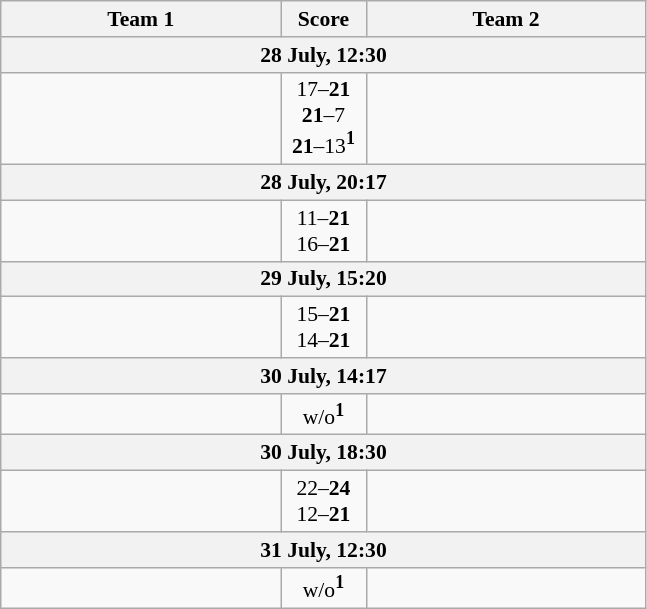<table class="wikitable" style="text-align: center; font-size:90% ">
<tr>
<th align="right" width="180">Team 1</th>
<th width="50">Score</th>
<th align="left" width="180">Team 2</th>
</tr>
<tr>
<th colspan=3>28 July, 12:30</th>
</tr>
<tr>
<td align=right><strong></strong></td>
<td align=center>17–<strong>21</strong><br><strong>21</strong>–7<br><strong>21</strong>–13<sup><strong>1</strong></sup></td>
<td align=left></td>
</tr>
<tr>
<th colspan=3>28 July, 20:17</th>
</tr>
<tr>
<td align=right></td>
<td align=center>11–<strong>21</strong><br>16–<strong>21</strong></td>
<td align=left><strong></strong></td>
</tr>
<tr>
<th colspan=3>29 July, 15:20</th>
</tr>
<tr>
<td align=right></td>
<td align=center>15–<strong>21</strong><br>14–<strong>21</strong></td>
<td align=left><strong></strong></td>
</tr>
<tr>
<th colspan=3>30 July, 14:17</th>
</tr>
<tr>
<td align=right><strong></strong></td>
<td align=center>w/o<sup><strong>1</strong></sup></td>
<td align=left></td>
</tr>
<tr>
<th colspan=3>30 July, 18:30</th>
</tr>
<tr>
<td align=right></td>
<td align=center>22–<strong>24</strong><br>12–<strong>21</strong></td>
<td align=left><strong></strong></td>
</tr>
<tr>
<th colspan=3>31 July, 12:30</th>
</tr>
<tr>
<td align=right><strong></strong></td>
<td align=center>w/o<sup><strong>1</strong></sup></td>
<td align=left></td>
</tr>
</table>
